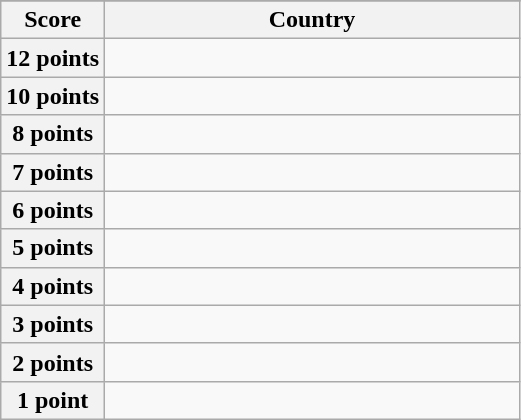<table class="wikitable">
<tr>
</tr>
<tr>
<th scope="col" width="20%">Score</th>
<th scope="col">Country</th>
</tr>
<tr>
<th scope="row">12 points</th>
<td></td>
</tr>
<tr>
<th scope="row">10 points</th>
<td></td>
</tr>
<tr>
<th scope="row">8 points</th>
<td></td>
</tr>
<tr>
<th scope="row">7 points</th>
<td></td>
</tr>
<tr>
<th scope="row">6 points</th>
<td></td>
</tr>
<tr>
<th scope="row">5 points</th>
<td></td>
</tr>
<tr>
<th scope="row">4 points</th>
<td></td>
</tr>
<tr>
<th scope="row">3 points</th>
<td></td>
</tr>
<tr>
<th scope="row">2 points</th>
<td></td>
</tr>
<tr>
<th scope="row">1 point</th>
<td></td>
</tr>
</table>
